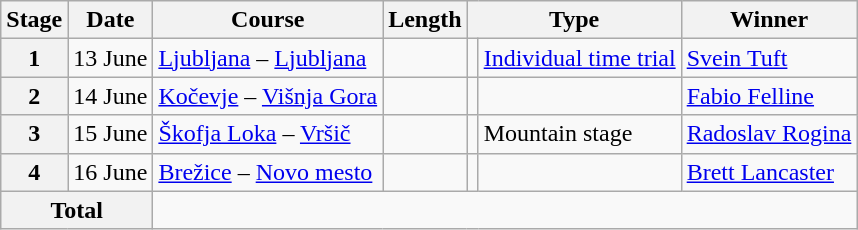<table class="wikitable">
<tr>
<th>Stage</th>
<th>Date</th>
<th>Course</th>
<th>Length</th>
<th colspan="2">Type</th>
<th>Winner</th>
</tr>
<tr>
<th style="text-align:center">1</th>
<td align=right>13 June</td>
<td><a href='#'>Ljubljana</a> – <a href='#'>Ljubljana</a></td>
<td style="text-align:center;"></td>
<td></td>
<td><a href='#'>Individual time trial</a></td>
<td> <a href='#'>Svein Tuft</a></td>
</tr>
<tr>
<th style="text-align:center">2</th>
<td align=right>14 June</td>
<td><a href='#'>Kočevje</a> – <a href='#'>Višnja Gora</a></td>
<td style="text-align:center;"></td>
<td></td>
<td></td>
<td> <a href='#'>Fabio Felline</a></td>
</tr>
<tr>
<th style="text-align:center">3</th>
<td align=right>15 June</td>
<td><a href='#'>Škofja Loka</a> – <a href='#'>Vršič</a></td>
<td style="text-align:center;"></td>
<td></td>
<td>Mountain stage</td>
<td> <a href='#'>Radoslav Rogina</a></td>
</tr>
<tr>
<th style="text-align:center">4</th>
<td align=right>16 June</td>
<td><a href='#'>Brežice</a> – <a href='#'>Novo mesto</a></td>
<td style="text-align:center;"></td>
<td></td>
<td></td>
<td> <a href='#'>Brett Lancaster</a></td>
</tr>
<tr>
<th colspan="2">Total</th>
<td colspan="5" style="text-align:center;"></td>
</tr>
</table>
